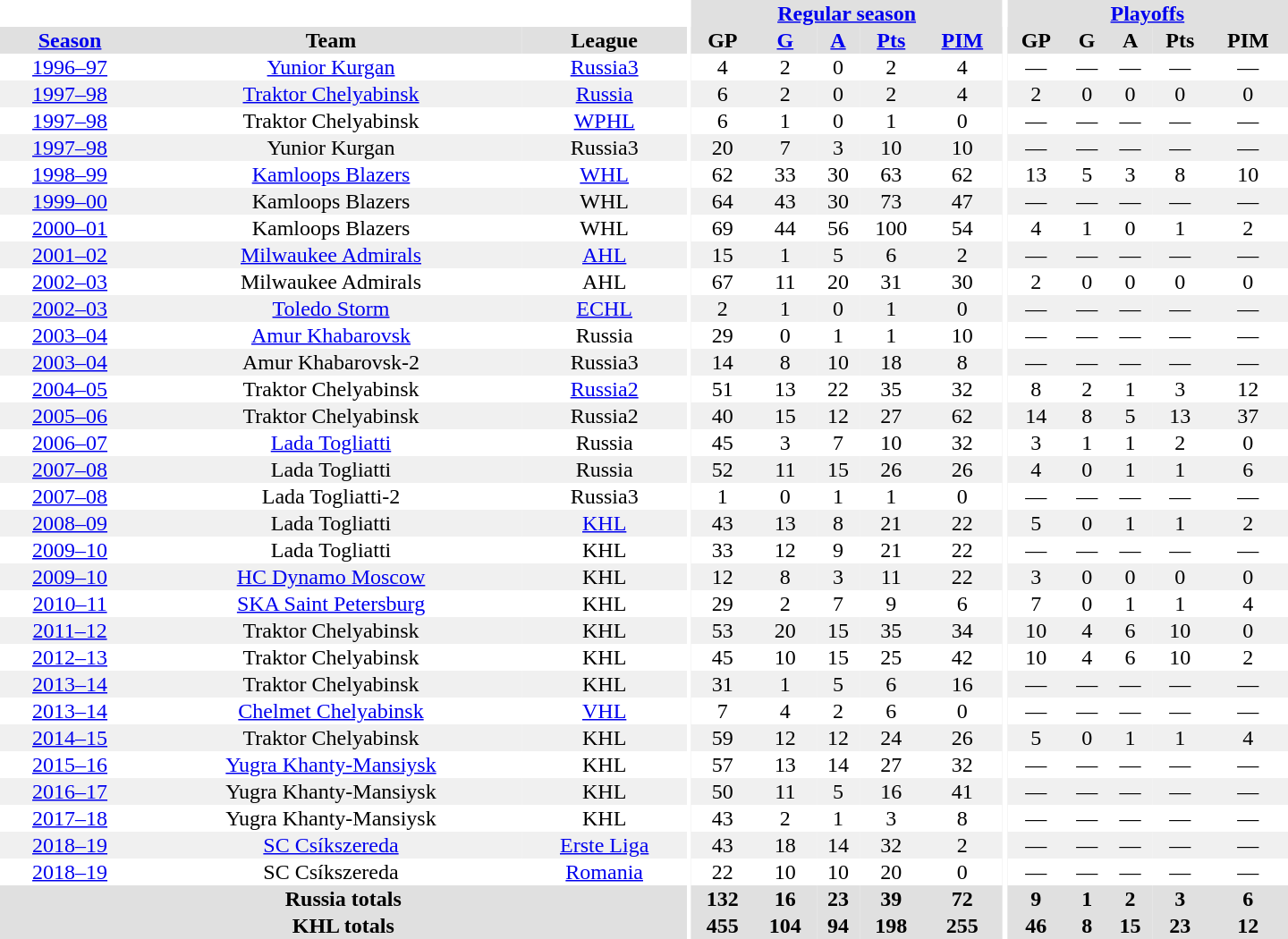<table border="0" cellpadding="1" cellspacing="0" style="text-align:center; width:60em">
<tr bgcolor="#e0e0e0">
<th colspan="3" bgcolor="#ffffff"></th>
<th rowspan="99" bgcolor="#ffffff"></th>
<th colspan="5"><a href='#'>Regular season</a></th>
<th rowspan="99" bgcolor="#ffffff"></th>
<th colspan="5"><a href='#'>Playoffs</a></th>
</tr>
<tr bgcolor="#e0e0e0">
<th><a href='#'>Season</a></th>
<th>Team</th>
<th>League</th>
<th>GP</th>
<th><a href='#'>G</a></th>
<th><a href='#'>A</a></th>
<th><a href='#'>Pts</a></th>
<th><a href='#'>PIM</a></th>
<th>GP</th>
<th>G</th>
<th>A</th>
<th>Pts</th>
<th>PIM</th>
</tr>
<tr>
<td><a href='#'>1996–97</a></td>
<td><a href='#'>Yunior Kurgan</a></td>
<td><a href='#'>Russia3</a></td>
<td>4</td>
<td>2</td>
<td>0</td>
<td>2</td>
<td>4</td>
<td>—</td>
<td>—</td>
<td>—</td>
<td>—</td>
<td>—</td>
</tr>
<tr bgcolor="#f0f0f0">
<td><a href='#'>1997–98</a></td>
<td><a href='#'>Traktor Chelyabinsk</a></td>
<td><a href='#'>Russia</a></td>
<td>6</td>
<td>2</td>
<td>0</td>
<td>2</td>
<td>4</td>
<td>2</td>
<td>0</td>
<td>0</td>
<td>0</td>
<td>0</td>
</tr>
<tr>
<td><a href='#'>1997–98</a></td>
<td>Traktor Chelyabinsk</td>
<td><a href='#'>WPHL</a></td>
<td>6</td>
<td>1</td>
<td>0</td>
<td>1</td>
<td>0</td>
<td>—</td>
<td>—</td>
<td>—</td>
<td>—</td>
<td>—</td>
</tr>
<tr bgcolor="#f0f0f0">
<td><a href='#'>1997–98</a></td>
<td>Yunior Kurgan</td>
<td>Russia3</td>
<td>20</td>
<td>7</td>
<td>3</td>
<td>10</td>
<td>10</td>
<td>—</td>
<td>—</td>
<td>—</td>
<td>—</td>
<td>—</td>
</tr>
<tr>
<td><a href='#'>1998–99</a></td>
<td><a href='#'>Kamloops Blazers</a></td>
<td><a href='#'>WHL</a></td>
<td>62</td>
<td>33</td>
<td>30</td>
<td>63</td>
<td>62</td>
<td>13</td>
<td>5</td>
<td>3</td>
<td>8</td>
<td>10</td>
</tr>
<tr bgcolor="#f0f0f0">
<td><a href='#'>1999–00</a></td>
<td>Kamloops Blazers</td>
<td>WHL</td>
<td>64</td>
<td>43</td>
<td>30</td>
<td>73</td>
<td>47</td>
<td>—</td>
<td>—</td>
<td>—</td>
<td>—</td>
<td>—</td>
</tr>
<tr>
<td><a href='#'>2000–01</a></td>
<td>Kamloops Blazers</td>
<td>WHL</td>
<td>69</td>
<td>44</td>
<td>56</td>
<td>100</td>
<td>54</td>
<td>4</td>
<td>1</td>
<td>0</td>
<td>1</td>
<td>2</td>
</tr>
<tr bgcolor="#f0f0f0">
<td><a href='#'>2001–02</a></td>
<td><a href='#'>Milwaukee Admirals</a></td>
<td><a href='#'>AHL</a></td>
<td>15</td>
<td>1</td>
<td>5</td>
<td>6</td>
<td>2</td>
<td>—</td>
<td>—</td>
<td>—</td>
<td>—</td>
<td>—</td>
</tr>
<tr>
<td><a href='#'>2002–03</a></td>
<td>Milwaukee Admirals</td>
<td>AHL</td>
<td>67</td>
<td>11</td>
<td>20</td>
<td>31</td>
<td>30</td>
<td>2</td>
<td>0</td>
<td>0</td>
<td>0</td>
<td>0</td>
</tr>
<tr bgcolor="#f0f0f0">
<td><a href='#'>2002–03</a></td>
<td><a href='#'>Toledo Storm</a></td>
<td><a href='#'>ECHL</a></td>
<td>2</td>
<td>1</td>
<td>0</td>
<td>1</td>
<td>0</td>
<td>—</td>
<td>—</td>
<td>—</td>
<td>—</td>
<td>—</td>
</tr>
<tr>
<td><a href='#'>2003–04</a></td>
<td><a href='#'>Amur Khabarovsk</a></td>
<td>Russia</td>
<td>29</td>
<td>0</td>
<td>1</td>
<td>1</td>
<td>10</td>
<td>—</td>
<td>—</td>
<td>—</td>
<td>—</td>
<td>—</td>
</tr>
<tr bgcolor="#f0f0f0">
<td><a href='#'>2003–04</a></td>
<td>Amur Khabarovsk-2</td>
<td>Russia3</td>
<td>14</td>
<td>8</td>
<td>10</td>
<td>18</td>
<td>8</td>
<td>—</td>
<td>—</td>
<td>—</td>
<td>—</td>
<td>—</td>
</tr>
<tr>
<td><a href='#'>2004–05</a></td>
<td>Traktor Chelyabinsk</td>
<td><a href='#'>Russia2</a></td>
<td>51</td>
<td>13</td>
<td>22</td>
<td>35</td>
<td>32</td>
<td>8</td>
<td>2</td>
<td>1</td>
<td>3</td>
<td>12</td>
</tr>
<tr bgcolor="#f0f0f0">
<td><a href='#'>2005–06</a></td>
<td>Traktor Chelyabinsk</td>
<td>Russia2</td>
<td>40</td>
<td>15</td>
<td>12</td>
<td>27</td>
<td>62</td>
<td>14</td>
<td>8</td>
<td>5</td>
<td>13</td>
<td>37</td>
</tr>
<tr>
<td><a href='#'>2006–07</a></td>
<td><a href='#'>Lada Togliatti</a></td>
<td>Russia</td>
<td>45</td>
<td>3</td>
<td>7</td>
<td>10</td>
<td>32</td>
<td>3</td>
<td>1</td>
<td>1</td>
<td>2</td>
<td>0</td>
</tr>
<tr bgcolor="#f0f0f0">
<td><a href='#'>2007–08</a></td>
<td>Lada Togliatti</td>
<td>Russia</td>
<td>52</td>
<td>11</td>
<td>15</td>
<td>26</td>
<td>26</td>
<td>4</td>
<td>0</td>
<td>1</td>
<td>1</td>
<td>6</td>
</tr>
<tr>
<td><a href='#'>2007–08</a></td>
<td>Lada Togliatti-2</td>
<td>Russia3</td>
<td>1</td>
<td>0</td>
<td>1</td>
<td>1</td>
<td>0</td>
<td>—</td>
<td>—</td>
<td>—</td>
<td>—</td>
<td>—</td>
</tr>
<tr bgcolor="#f0f0f0">
<td><a href='#'>2008–09</a></td>
<td>Lada Togliatti</td>
<td><a href='#'>KHL</a></td>
<td>43</td>
<td>13</td>
<td>8</td>
<td>21</td>
<td>22</td>
<td>5</td>
<td>0</td>
<td>1</td>
<td>1</td>
<td>2</td>
</tr>
<tr>
<td><a href='#'>2009–10</a></td>
<td>Lada Togliatti</td>
<td>KHL</td>
<td>33</td>
<td>12</td>
<td>9</td>
<td>21</td>
<td>22</td>
<td>—</td>
<td>—</td>
<td>—</td>
<td>—</td>
<td>—</td>
</tr>
<tr bgcolor="#f0f0f0">
<td><a href='#'>2009–10</a></td>
<td><a href='#'>HC Dynamo Moscow</a></td>
<td>KHL</td>
<td>12</td>
<td>8</td>
<td>3</td>
<td>11</td>
<td>22</td>
<td>3</td>
<td>0</td>
<td>0</td>
<td>0</td>
<td>0</td>
</tr>
<tr>
<td><a href='#'>2010–11</a></td>
<td><a href='#'>SKA Saint Petersburg</a></td>
<td>KHL</td>
<td>29</td>
<td>2</td>
<td>7</td>
<td>9</td>
<td>6</td>
<td>7</td>
<td>0</td>
<td>1</td>
<td>1</td>
<td>4</td>
</tr>
<tr bgcolor="#f0f0f0">
<td><a href='#'>2011–12</a></td>
<td>Traktor Chelyabinsk</td>
<td>KHL</td>
<td>53</td>
<td>20</td>
<td>15</td>
<td>35</td>
<td>34</td>
<td>10</td>
<td>4</td>
<td>6</td>
<td>10</td>
<td>0</td>
</tr>
<tr>
<td><a href='#'>2012–13</a></td>
<td>Traktor Chelyabinsk</td>
<td>KHL</td>
<td>45</td>
<td>10</td>
<td>15</td>
<td>25</td>
<td>42</td>
<td>10</td>
<td>4</td>
<td>6</td>
<td>10</td>
<td>2</td>
</tr>
<tr bgcolor="#f0f0f0">
<td><a href='#'>2013–14</a></td>
<td>Traktor Chelyabinsk</td>
<td>KHL</td>
<td>31</td>
<td>1</td>
<td>5</td>
<td>6</td>
<td>16</td>
<td>—</td>
<td>—</td>
<td>—</td>
<td>—</td>
<td>—</td>
</tr>
<tr>
<td><a href='#'>2013–14</a></td>
<td><a href='#'>Chelmet Chelyabinsk</a></td>
<td><a href='#'>VHL</a></td>
<td>7</td>
<td>4</td>
<td>2</td>
<td>6</td>
<td>0</td>
<td>—</td>
<td>—</td>
<td>—</td>
<td>—</td>
<td>—</td>
</tr>
<tr bgcolor="#f0f0f0">
<td><a href='#'>2014–15</a></td>
<td>Traktor Chelyabinsk</td>
<td>KHL</td>
<td>59</td>
<td>12</td>
<td>12</td>
<td>24</td>
<td>26</td>
<td>5</td>
<td>0</td>
<td>1</td>
<td>1</td>
<td>4</td>
</tr>
<tr>
<td><a href='#'>2015–16</a></td>
<td><a href='#'>Yugra Khanty-Mansiysk</a></td>
<td>KHL</td>
<td>57</td>
<td>13</td>
<td>14</td>
<td>27</td>
<td>32</td>
<td>—</td>
<td>—</td>
<td>—</td>
<td>—</td>
<td>—</td>
</tr>
<tr bgcolor="#f0f0f0">
<td><a href='#'>2016–17</a></td>
<td>Yugra Khanty-Mansiysk</td>
<td>KHL</td>
<td>50</td>
<td>11</td>
<td>5</td>
<td>16</td>
<td>41</td>
<td>—</td>
<td>—</td>
<td>—</td>
<td>—</td>
<td>—</td>
</tr>
<tr>
<td><a href='#'>2017–18</a></td>
<td>Yugra Khanty-Mansiysk</td>
<td>KHL</td>
<td>43</td>
<td>2</td>
<td>1</td>
<td>3</td>
<td>8</td>
<td>—</td>
<td>—</td>
<td>—</td>
<td>—</td>
<td>—</td>
</tr>
<tr bgcolor="#f0f0f0">
<td><a href='#'>2018–19</a></td>
<td><a href='#'>SC Csíkszereda</a></td>
<td><a href='#'>Erste Liga</a></td>
<td>43</td>
<td>18</td>
<td>14</td>
<td>32</td>
<td>2</td>
<td>—</td>
<td>—</td>
<td>—</td>
<td>—</td>
<td>—</td>
</tr>
<tr>
<td><a href='#'>2018–19</a></td>
<td>SC Csíkszereda</td>
<td><a href='#'>Romania</a></td>
<td>22</td>
<td>10</td>
<td>10</td>
<td>20</td>
<td>0</td>
<td>—</td>
<td>—</td>
<td>—</td>
<td>—</td>
<td>—</td>
</tr>
<tr>
</tr>
<tr ALIGN="center" bgcolor="#e0e0e0">
<th colspan="3">Russia totals</th>
<th ALIGN="center">132</th>
<th ALIGN="center">16</th>
<th ALIGN="center">23</th>
<th ALIGN="center">39</th>
<th ALIGN="center">72</th>
<th ALIGN="center">9</th>
<th ALIGN="center">1</th>
<th ALIGN="center">2</th>
<th ALIGN="center">3</th>
<th ALIGN="center">6</th>
</tr>
<tr>
</tr>
<tr ALIGN="center" bgcolor="#e0e0e0">
<th colspan="3">KHL totals</th>
<th ALIGN="center">455</th>
<th ALIGN="center">104</th>
<th ALIGN="center">94</th>
<th ALIGN="center">198</th>
<th ALIGN="center">255</th>
<th ALIGN="center">46</th>
<th ALIGN="center">8</th>
<th ALIGN="center">15</th>
<th ALIGN="center">23</th>
<th ALIGN="center">12</th>
</tr>
</table>
